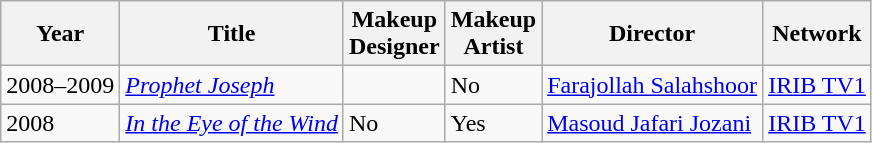<table class="wikitable sortable">
<tr>
<th>Year</th>
<th>Title</th>
<th>Makeup<br>Designer</th>
<th>Makeup<br>Artist</th>
<th>Director</th>
<th>Network</th>
</tr>
<tr>
<td>2008–2009</td>
<td><em><a href='#'>Prophet Joseph</a></em></td>
<td></td>
<td>No</td>
<td><a href='#'>Farajollah Salahshoor</a></td>
<td><a href='#'>IRIB TV1</a></td>
</tr>
<tr>
<td>2008</td>
<td><em><a href='#'>In the Eye of the Wind</a></em></td>
<td No>No</td>
<td>Yes</td>
<td><a href='#'>Masoud Jafari Jozani</a></td>
<td><a href='#'>IRIB TV1</a></td>
</tr>
</table>
